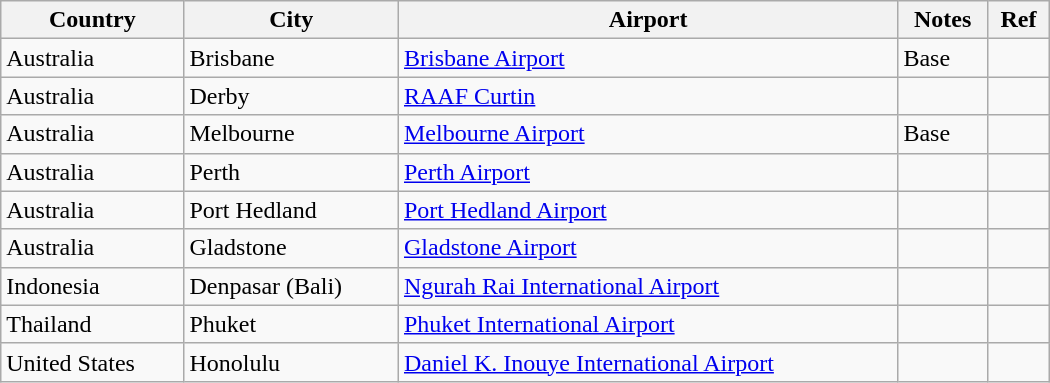<table class="wikitable" style="font-size: 100%" width="700" align=center>
<tr>
<th>Country</th>
<th>City</th>
<th>Airport</th>
<th>Notes</th>
<th>Ref</th>
</tr>
<tr>
<td>Australia</td>
<td>Brisbane</td>
<td><a href='#'>Brisbane Airport</a></td>
<td>Base</td>
<td></td>
</tr>
<tr>
<td>Australia</td>
<td>Derby</td>
<td><a href='#'>RAAF Curtin</a></td>
<td></td>
<td></td>
</tr>
<tr>
<td>Australia</td>
<td>Melbourne</td>
<td><a href='#'>Melbourne Airport</a></td>
<td>Base</td>
<td></td>
</tr>
<tr>
<td>Australia</td>
<td>Perth</td>
<td><a href='#'>Perth Airport</a></td>
<td></td>
<td></td>
</tr>
<tr>
<td>Australia</td>
<td>Port Hedland</td>
<td><a href='#'>Port Hedland Airport</a></td>
<td></td>
<td></td>
</tr>
<tr>
<td>Australia</td>
<td>Gladstone</td>
<td><a href='#'>Gladstone Airport</a></td>
<td></td>
<td></td>
</tr>
<tr>
<td>Indonesia</td>
<td>Denpasar (Bali)</td>
<td><a href='#'>Ngurah Rai International Airport</a></td>
<td></td>
<td></td>
</tr>
<tr>
<td>Thailand</td>
<td>Phuket</td>
<td><a href='#'>Phuket International Airport</a></td>
<td></td>
<td></td>
</tr>
<tr>
<td>United States</td>
<td>Honolulu</td>
<td><a href='#'>Daniel K. Inouye International Airport</a></td>
<td></td>
<td></td>
</tr>
</table>
